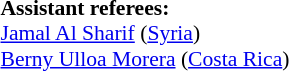<table width=50% style="font-size: 90%">
<tr>
<td><br><strong>Assistant referees:</strong>
<br><a href='#'>Jamal Al Sharif</a> (<a href='#'>Syria</a>)
<br><a href='#'>Berny Ulloa Morera</a> (<a href='#'>Costa Rica</a>)</td>
</tr>
</table>
